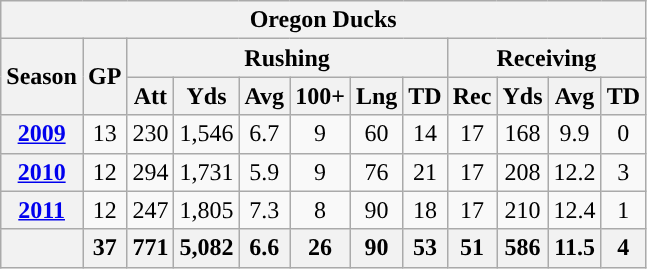<table class=wikitable style="text-align:center;">
<tr>
<th colspan="16">Oregon Ducks</th>
</tr>
<tr>
<th rowspan="2">Season</th>
<th rowspan="2">GP</th>
<th colspan="6">Rushing</th>
<th colspan="4">Receiving</th>
</tr>
<tr>
<th>Att</th>
<th>Yds</th>
<th>Avg</th>
<th>100+</th>
<th>Lng</th>
<th>TD</th>
<th>Rec</th>
<th>Yds</th>
<th>Avg</th>
<th>TD</th>
</tr>
<tr>
<th><a href='#'>2009</a></th>
<td>13</td>
<td>230</td>
<td>1,546</td>
<td>6.7</td>
<td>9</td>
<td>60</td>
<td>14</td>
<td>17</td>
<td>168</td>
<td>9.9</td>
<td>0</td>
</tr>
<tr>
<th><a href='#'>2010</a></th>
<td>12</td>
<td>294</td>
<td>1,731</td>
<td>5.9</td>
<td>9</td>
<td>76</td>
<td>21</td>
<td>17</td>
<td>208</td>
<td>12.2</td>
<td>3</td>
</tr>
<tr>
<th><a href='#'>2011</a></th>
<td>12</td>
<td>247</td>
<td>1,805</td>
<td>7.3</td>
<td>8</td>
<td>90</td>
<td>18</td>
<td>17</td>
<td>210</td>
<td>12.4</td>
<td>1</td>
</tr>
<tr>
<th></th>
<th>37</th>
<th>771</th>
<th>5,082</th>
<th>6.6</th>
<th>26</th>
<th>90</th>
<th>53</th>
<th>51</th>
<th>586</th>
<th>11.5</th>
<th>4</th>
</tr>
</table>
